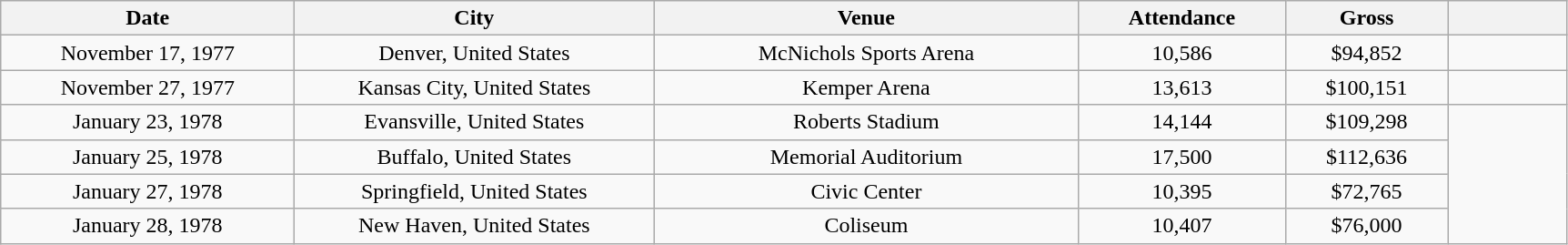<table class="wikitable plainrowheaders" style="text-align:center;">
<tr>
<th scope="col" style="width:13em;">Date</th>
<th scope="col" style="width:16em;">City</th>
<th scope="col" style="width:19em;">Venue</th>
<th scope="col" style="width:9em;">Attendance</th>
<th scope="col" style="width:7em;">Gross</th>
<th scope="col" style="width:5em;" class="unsortable"></th>
</tr>
<tr>
<td>November 17, 1977</td>
<td>Denver, United States</td>
<td>McNichols Sports Arena</td>
<td>10,586</td>
<td>$94,852</td>
<td></td>
</tr>
<tr>
<td>November 27, 1977</td>
<td>Kansas City, United States</td>
<td>Kemper Arena</td>
<td>13,613</td>
<td>$100,151</td>
<td></td>
</tr>
<tr>
<td>January 23, 1978</td>
<td>Evansville, United States</td>
<td>Roberts Stadium</td>
<td>14,144</td>
<td>$109,298</td>
<td rowspan="4"></td>
</tr>
<tr>
<td>January 25, 1978</td>
<td>Buffalo, United States</td>
<td>Memorial Auditorium</td>
<td>17,500</td>
<td>$112,636</td>
</tr>
<tr>
<td>January 27, 1978</td>
<td>Springfield, United States</td>
<td>Civic Center</td>
<td>10,395</td>
<td>$72,765</td>
</tr>
<tr>
<td>January 28, 1978</td>
<td>New Haven, United States</td>
<td>Coliseum</td>
<td>10,407</td>
<td>$76,000</td>
</tr>
</table>
